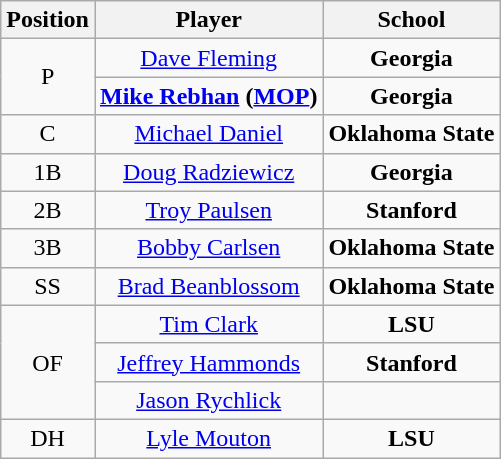<table class="wikitable" style=text-align:center>
<tr>
<th>Position</th>
<th>Player</th>
<th>School</th>
</tr>
<tr>
<td rowspan=2>P</td>
<td><a href='#'>Dave Fleming</a></td>
<td style=><strong>Georgia</strong></td>
</tr>
<tr>
<td><strong><a href='#'>Mike Rebhan</a> (<a href='#'>MOP</a>)</strong></td>
<td style=><strong>Georgia</strong></td>
</tr>
<tr>
<td>C</td>
<td><a href='#'>Michael Daniel</a></td>
<td style=><strong>Oklahoma State</strong></td>
</tr>
<tr>
<td>1B</td>
<td><a href='#'>Doug Radziewicz</a></td>
<td style=><strong>Georgia</strong></td>
</tr>
<tr>
<td>2B</td>
<td><a href='#'>Troy Paulsen</a></td>
<td style=><strong>Stanford</strong></td>
</tr>
<tr>
<td>3B</td>
<td><a href='#'>Bobby Carlsen</a></td>
<td style=><strong>Oklahoma State</strong></td>
</tr>
<tr>
<td>SS</td>
<td><a href='#'>Brad Beanblossom</a></td>
<td style=><strong>Oklahoma State</strong></td>
</tr>
<tr>
<td rowspan=3>OF</td>
<td><a href='#'>Tim Clark</a></td>
<td style=><strong>LSU</strong></td>
</tr>
<tr>
<td><a href='#'>Jeffrey Hammonds</a></td>
<td style=><strong>Stanford</strong></td>
</tr>
<tr>
<td><a href='#'>Jason Rychlick</a></td>
<td style=></td>
</tr>
<tr>
<td>DH</td>
<td><a href='#'>Lyle Mouton</a></td>
<td style=><strong>LSU</strong></td>
</tr>
</table>
